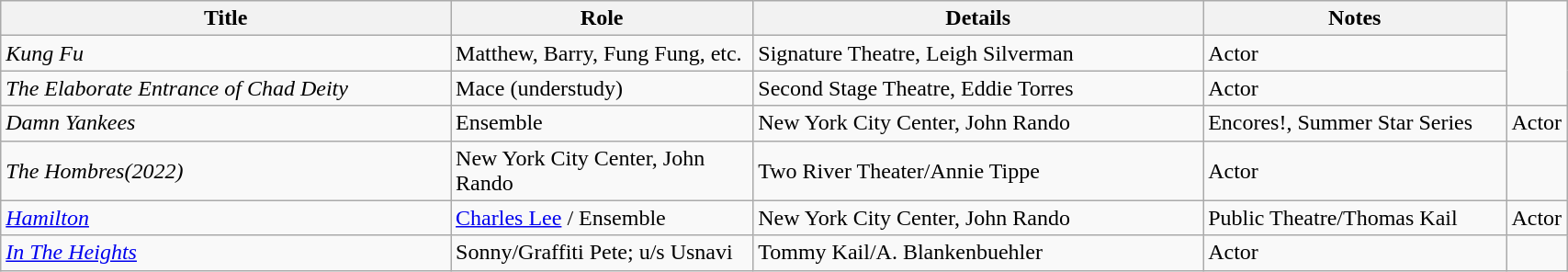<table class="wikitable" style="width: 90%;">
<tr>
<th style="width: 30%;">Title</th>
<th style="width: 20%;">Role</th>
<th style="width: 30%;">Details</th>
<th style="width: 20%;">Notes</th>
</tr>
<tr>
<td><em>Kung Fu</em></td>
<td>Matthew, Barry, Fung Fung, etc.</td>
<td>Signature Theatre, Leigh Silverman</td>
<td>Actor</td>
</tr>
<tr>
<td><em>The Elaborate Entrance of Chad Deity</em></td>
<td>Mace (understudy)</td>
<td>Second Stage Theatre, Eddie Torres</td>
<td>Actor</td>
</tr>
<tr>
<td><em>Damn Yankees</em></td>
<td>Ensemble</td>
<td>New York City Center, John Rando</td>
<td>Encores!, Summer Star Series</td>
<td>Actor</td>
</tr>
<tr>
<td><em>The Hombres(2022)</em></td>
<td Beto>New York City Center, John Rando</td>
<td>Two River Theater/Annie Tippe</td>
<td>Actor</td>
</tr>
<tr>
<td><em><a href='#'>Hamilton</a></em></td>
<td><a href='#'>Charles Lee</a> / Ensemble</td>
<td>New York City Center, John Rando</td>
<td>Public Theatre/Thomas Kail</td>
<td>Actor</td>
</tr>
<tr>
<td><em><a href='#'>In The Heights</a></em></td>
<td>Sonny/Graffiti Pete; u/s Usnavi</td>
<td>Tommy Kail/A. Blankenbuehler</td>
<td>Actor</td>
</tr>
</table>
